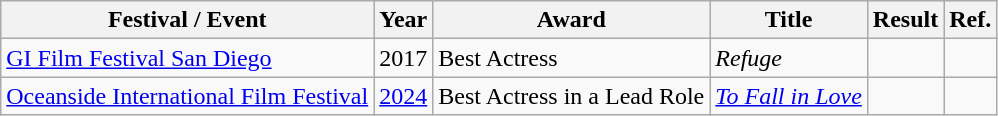<table class="wikitable">
<tr>
<th>Festival / Event</th>
<th>Year</th>
<th>Award</th>
<th>Title</th>
<th>Result</th>
<th>Ref.</th>
</tr>
<tr>
<td><a href='#'>GI Film Festival San Diego</a></td>
<td>2017</td>
<td>Best Actress</td>
<td><em>Refuge</em></td>
<td></td>
<td></td>
</tr>
<tr>
<td><a href='#'>Oceanside International Film Festival</a></td>
<td><a href='#'>2024</a></td>
<td>Best Actress in a Lead Role</td>
<td><a href='#'><em>To Fall in Love</em></a></td>
<td></td>
<td></td>
</tr>
</table>
